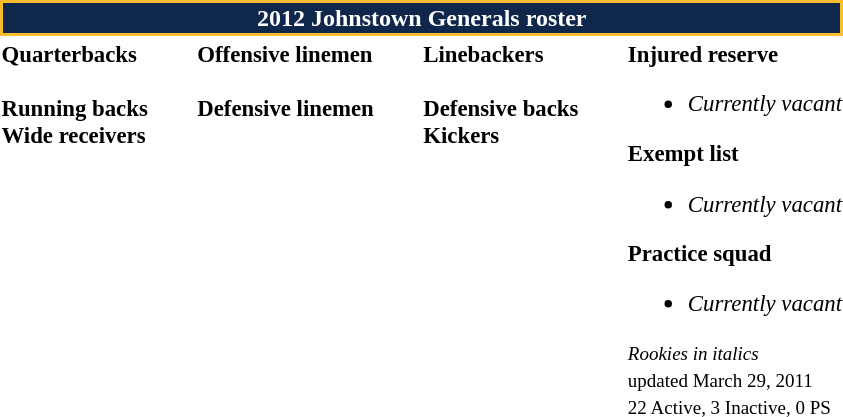<table class="toccolours" style="text-align: left;">
<tr>
<th colspan=7 style="background:#10274C; border: 2px solid #FDBB30; color:white; text-align:center;"><strong>2012 Johnstown Generals roster</strong></th>
</tr>
<tr>
<td style="font-size: 95%;" valign="top"><strong>Quarterbacks</strong><br><br><strong>Running backs</strong>
<br><strong>Wide receivers</strong>




</td>
<td style="width: 25px;"></td>
<td style="font-size: 95%;vertical-align:top;"><strong>Offensive linemen</strong><br>
<br><strong>Defensive linemen</strong>




</td>
<td style="width: 25px;"></td>
<td style="font-size: 95%;vertical-align:top;"><strong>Linebackers</strong><br>
<br><strong>Defensive backs</strong>




<br><strong>Kickers</strong>
</td>
<td style="width: 25px;"></td>
<td style="font-size: 95%;" valign="top"><strong>Injured reserve</strong><br><ul><li><em>Currently vacant</em></li></ul><strong>Exempt list</strong><ul><li><em>Currently vacant</em></li></ul><strong>Practice squad</strong><ul><li><em>Currently vacant</em></li></ul><small><em>Rookies in italics</em><br> updated March 29, 2011</small><br>
<small>22 Active, 3 Inactive, 0 PS</small></td>
</tr>
<tr>
</tr>
</table>
